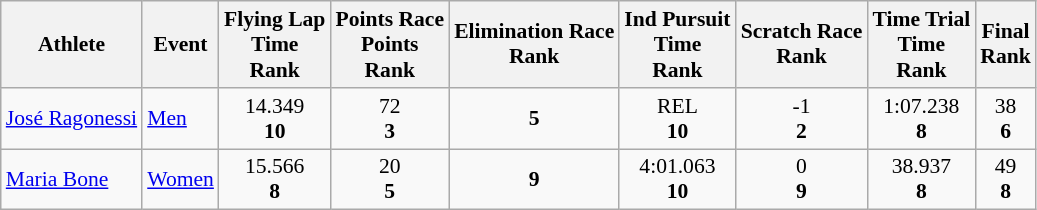<table class="wikitable" border="1" style="font-size:90%">
<tr>
<th>Athlete</th>
<th>Event</th>
<th>Flying Lap<br>Time<br>Rank</th>
<th>Points Race<br>Points<br>Rank</th>
<th>Elimination Race<br>Rank</th>
<th>Ind Pursuit<br>Time<br>Rank</th>
<th>Scratch Race<br>Rank</th>
<th>Time Trial<br>Time<br>Rank</th>
<th>Final<br>Rank</th>
</tr>
<tr>
<td><a href='#'>José Ragonessi</a></td>
<td><a href='#'>Men</a></td>
<td align=center>14.349<br><strong>10</strong></td>
<td align=center>72<br><strong>3</strong></td>
<td align=center><strong>5</strong></td>
<td align=center>REL<br><strong>10</strong></td>
<td align=center>-1<br><strong>2</strong></td>
<td align=center>1:07.238<br><strong>8</strong></td>
<td align=center>38<br><strong>6</strong></td>
</tr>
<tr>
<td><a href='#'>Maria Bone</a></td>
<td><a href='#'>Women</a></td>
<td align=center>15.566<br><strong>8</strong></td>
<td align=center>20<br><strong>5</strong></td>
<td align=center><strong>9</strong></td>
<td align=center>4:01.063<br><strong>10</strong></td>
<td align=center>0<br><strong>9</strong></td>
<td align=center>38.937<br><strong>8</strong></td>
<td align=center>49<br><strong>8</strong></td>
</tr>
</table>
